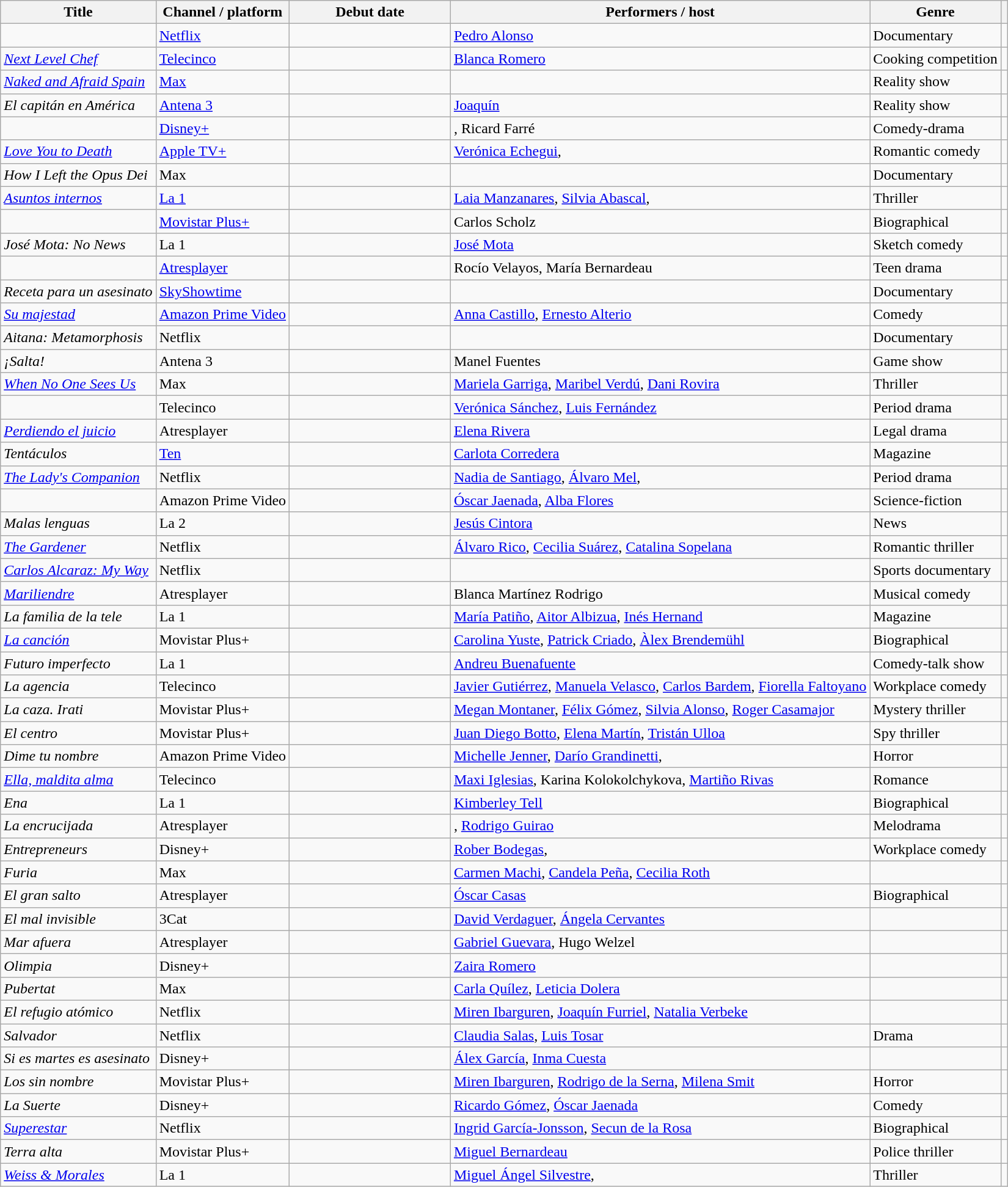<table class="wikitable sortable">
<tr>
<th>Title</th>
<th>Channel / platform</th>
<th style="width:16%;">Debut date</th>
<th class = "unsortable">Performers / host</th>
<th>Genre</th>
<th class = "unsortable"></th>
</tr>
<tr>
<td><em></em></td>
<td><a href='#'>Netflix</a></td>
<td></td>
<td><a href='#'>Pedro Alonso</a></td>
<td>Documentary</td>
<td></td>
</tr>
<tr>
<td><em><a href='#'>Next Level Chef</a></em></td>
<td><a href='#'>Telecinco</a></td>
<td></td>
<td><a href='#'>Blanca Romero</a></td>
<td>Cooking competition</td>
<td></td>
</tr>
<tr>
<td><em><a href='#'>Naked and Afraid Spain</a></em></td>
<td><a href='#'>Max</a></td>
<td></td>
<td></td>
<td>Reality show</td>
<td></td>
</tr>
<tr>
<td><em>El capitán en América</em></td>
<td><a href='#'>Antena 3</a></td>
<td></td>
<td><a href='#'>Joaquín</a></td>
<td>Reality show</td>
<td></td>
</tr>
<tr>
<td><em></em></td>
<td><a href='#'>Disney+</a></td>
<td></td>
<td>, Ricard Farré</td>
<td>Comedy-drama</td>
<td></td>
</tr>
<tr>
<td><em><a href='#'>Love You to Death</a></em></td>
<td><a href='#'>Apple TV+</a></td>
<td></td>
<td><a href='#'>Verónica Echegui</a>, </td>
<td>Romantic comedy</td>
<td></td>
</tr>
<tr>
<td><em>How I Left the Opus Dei</em></td>
<td>Max</td>
<td></td>
<td></td>
<td>Documentary</td>
<td></td>
</tr>
<tr>
<td><em><a href='#'>Asuntos internos</a></em></td>
<td><a href='#'>La 1</a></td>
<td></td>
<td><a href='#'>Laia Manzanares</a>, <a href='#'>Silvia Abascal</a>, </td>
<td>Thriller</td>
<td></td>
</tr>
<tr>
<td><em></em></td>
<td><a href='#'>Movistar Plus+</a></td>
<td></td>
<td>Carlos Scholz</td>
<td>Biographical</td>
<td></td>
</tr>
<tr>
<td><em>José Mota: No News</em></td>
<td>La 1</td>
<td></td>
<td><a href='#'>José Mota</a></td>
<td>Sketch comedy</td>
<td></td>
</tr>
<tr>
<td><em></em></td>
<td><a href='#'>Atresplayer</a></td>
<td></td>
<td>Rocío Velayos, María Bernardeau</td>
<td>Teen drama</td>
<td></td>
</tr>
<tr>
<td><em>Receta para un asesinato</em></td>
<td><a href='#'>SkyShowtime</a></td>
<td></td>
<td></td>
<td>Documentary</td>
<td></td>
</tr>
<tr>
<td><em><a href='#'>Su majestad</a></em></td>
<td><a href='#'>Amazon Prime Video</a></td>
<td></td>
<td><a href='#'>Anna Castillo</a>, <a href='#'>Ernesto Alterio</a></td>
<td>Comedy</td>
<td></td>
</tr>
<tr>
<td><em>Aitana: Metamorphosis</em></td>
<td>Netflix</td>
<td></td>
<td></td>
<td>Documentary</td>
<td></td>
</tr>
<tr>
<td><em>¡Salta!</em></td>
<td>Antena 3</td>
<td></td>
<td>Manel Fuentes</td>
<td>Game show</td>
<td></td>
</tr>
<tr>
<td><em><a href='#'>When No One Sees Us</a></em></td>
<td>Max</td>
<td></td>
<td><a href='#'>Mariela Garriga</a>, <a href='#'>Maribel Verdú</a>, <a href='#'>Dani Rovira</a></td>
<td>Thriller</td>
<td></td>
</tr>
<tr>
<td><em></em></td>
<td>Telecinco</td>
<td></td>
<td><a href='#'>Verónica Sánchez</a>, <a href='#'>Luis Fernández</a></td>
<td>Period drama</td>
<td></td>
</tr>
<tr>
<td><em><a href='#'>Perdiendo el juicio</a></em></td>
<td>Atresplayer</td>
<td></td>
<td><a href='#'>Elena Rivera</a></td>
<td>Legal drama</td>
<td></td>
</tr>
<tr>
<td><em>Tentáculos</em></td>
<td><a href='#'>Ten</a></td>
<td></td>
<td><a href='#'>Carlota Corredera</a></td>
<td>Magazine</td>
<td></td>
</tr>
<tr>
<td><em><a href='#'>The Lady's Companion</a></em></td>
<td>Netflix</td>
<td></td>
<td><a href='#'>Nadia de Santiago</a>, <a href='#'>Álvaro Mel</a>, </td>
<td>Period drama</td>
<td></td>
</tr>
<tr>
<td><em></em></td>
<td>Amazon Prime Video</td>
<td></td>
<td><a href='#'>Óscar Jaenada</a>, <a href='#'>Alba Flores</a></td>
<td>Science-fiction</td>
<td></td>
</tr>
<tr>
<td><em>Malas lenguas</em></td>
<td>La 2</td>
<td></td>
<td><a href='#'>Jesús Cintora</a></td>
<td>News</td>
<td></td>
</tr>
<tr>
<td><em><a href='#'>The Gardener</a></em></td>
<td>Netflix</td>
<td></td>
<td><a href='#'>Álvaro Rico</a>, <a href='#'>Cecilia Suárez</a>, <a href='#'>Catalina Sopelana</a></td>
<td>Romantic thriller</td>
<td></td>
</tr>
<tr>
<td><em><a href='#'>Carlos Alcaraz: My Way</a></em></td>
<td>Netflix</td>
<td></td>
<td></td>
<td>Sports documentary</td>
<td></td>
</tr>
<tr>
<td><em><a href='#'>Mariliendre</a></em></td>
<td>Atresplayer</td>
<td></td>
<td>Blanca Martínez Rodrigo</td>
<td>Musical comedy</td>
<td></td>
</tr>
<tr>
<td><em>La familia de la tele</em></td>
<td>La 1</td>
<td></td>
<td><a href='#'>María Patiño</a>, <a href='#'>Aitor Albizua</a>, <a href='#'>Inés Hernand</a></td>
<td>Magazine</td>
<td></td>
</tr>
<tr>
<td><em><a href='#'>La canción</a></em></td>
<td>Movistar Plus+</td>
<td></td>
<td><a href='#'>Carolina Yuste</a>, <a href='#'>Patrick Criado</a>, <a href='#'>Àlex Brendemühl</a></td>
<td>Biographical</td>
<td></td>
</tr>
<tr>
<td><em>Futuro imperfecto</em></td>
<td>La 1</td>
<td></td>
<td><a href='#'>Andreu Buenafuente</a></td>
<td>Comedy-talk show</td>
<td></td>
</tr>
<tr>
<td><em>La agencia</em></td>
<td>Telecinco</td>
<td></td>
<td><a href='#'>Javier Gutiérrez</a>, <a href='#'>Manuela Velasco</a>, <a href='#'>Carlos Bardem</a>, <a href='#'>Fiorella Faltoyano</a></td>
<td>Workplace comedy</td>
<td></td>
</tr>
<tr>
<td><em>La caza. Irati</em></td>
<td>Movistar Plus+</td>
<td></td>
<td><a href='#'>Megan Montaner</a>, <a href='#'>Félix Gómez</a>, <a href='#'>Silvia Alonso</a>, <a href='#'>Roger Casamajor</a></td>
<td>Mystery thriller</td>
<td></td>
</tr>
<tr>
<td><em>El centro</em></td>
<td>Movistar Plus+</td>
<td></td>
<td><a href='#'>Juan Diego Botto</a>, <a href='#'>Elena Martín</a>, <a href='#'>Tristán Ulloa</a></td>
<td>Spy thriller</td>
<td></td>
</tr>
<tr>
<td><em>Dime tu nombre</em></td>
<td>Amazon Prime Video</td>
<td></td>
<td><a href='#'>Michelle Jenner</a>, <a href='#'>Darío Grandinetti</a>, </td>
<td>Horror</td>
<td></td>
</tr>
<tr>
<td><em><a href='#'>Ella, maldita alma</a></em></td>
<td>Telecinco</td>
<td></td>
<td><a href='#'>Maxi Iglesias</a>, Karina Kolokolchykova, <a href='#'>Martiño Rivas</a></td>
<td>Romance</td>
<td></td>
</tr>
<tr>
<td><em>Ena</em></td>
<td>La 1</td>
<td></td>
<td><a href='#'>Kimberley Tell</a></td>
<td>Biographical</td>
<td></td>
</tr>
<tr>
<td><em>La encrucijada</em></td>
<td>Atresplayer</td>
<td></td>
<td>, <a href='#'>Rodrigo Guirao</a></td>
<td>Melodrama</td>
<td></td>
</tr>
<tr>
<td><em>Entrepreneurs</em></td>
<td>Disney+</td>
<td></td>
<td><a href='#'>Rober Bodegas</a>, </td>
<td>Workplace comedy</td>
<td></td>
</tr>
<tr>
<td><em>Furia</em></td>
<td>Max</td>
<td></td>
<td><a href='#'>Carmen Machi</a>, <a href='#'>Candela Peña</a>, <a href='#'>Cecilia Roth</a></td>
<td></td>
<td></td>
</tr>
<tr>
<td><em>El gran salto</em></td>
<td>Atresplayer</td>
<td></td>
<td><a href='#'>Óscar Casas</a></td>
<td>Biographical</td>
<td></td>
</tr>
<tr>
<td><em>El mal invisible</em></td>
<td>3Cat</td>
<td></td>
<td><a href='#'>David Verdaguer</a>, <a href='#'>Ángela Cervantes</a></td>
<td></td>
<td></td>
</tr>
<tr>
<td><em>Mar afuera</em></td>
<td>Atresplayer</td>
<td></td>
<td><a href='#'>Gabriel Guevara</a>, Hugo Welzel</td>
<td></td>
<td></td>
</tr>
<tr>
<td><em>Olimpia</em></td>
<td>Disney+</td>
<td></td>
<td><a href='#'>Zaira Romero</a></td>
<td></td>
<td></td>
</tr>
<tr>
<td><em>Pubertat</em></td>
<td>Max</td>
<td></td>
<td><a href='#'>Carla Quílez</a>, <a href='#'>Leticia Dolera</a></td>
<td></td>
<td></td>
</tr>
<tr>
<td><em>El refugio atómico</em></td>
<td>Netflix</td>
<td></td>
<td><a href='#'>Miren Ibarguren</a>, <a href='#'>Joaquín Furriel</a>, <a href='#'>Natalia Verbeke</a></td>
<td></td>
<td></td>
</tr>
<tr>
<td><em>Salvador</em></td>
<td>Netflix</td>
<td></td>
<td><a href='#'>Claudia Salas</a>, <a href='#'>Luis Tosar</a></td>
<td>Drama</td>
<td></td>
</tr>
<tr>
<td><em>Si es martes es asesinato</em></td>
<td>Disney+</td>
<td></td>
<td><a href='#'>Álex García</a>, <a href='#'>Inma Cuesta</a></td>
<td></td>
<td></td>
</tr>
<tr>
<td><em>Los sin nombre</em></td>
<td>Movistar Plus+</td>
<td></td>
<td><a href='#'>Miren Ibarguren</a>, <a href='#'>Rodrigo de la Serna</a>, <a href='#'>Milena Smit</a></td>
<td>Horror</td>
<td></td>
</tr>
<tr>
<td><em>La Suerte</em></td>
<td>Disney+</td>
<td></td>
<td><a href='#'>Ricardo Gómez</a>, <a href='#'>Óscar Jaenada</a></td>
<td>Comedy</td>
<td></td>
</tr>
<tr>
<td><em><a href='#'>Superestar</a></em></td>
<td>Netflix</td>
<td></td>
<td><a href='#'>Ingrid García-Jonsson</a>, <a href='#'>Secun de la Rosa</a></td>
<td>Biographical</td>
<td></td>
</tr>
<tr>
<td><em>Terra alta</em></td>
<td>Movistar Plus+</td>
<td></td>
<td><a href='#'>Miguel Bernardeau</a></td>
<td>Police thriller</td>
<td></td>
</tr>
<tr>
<td><em><a href='#'>Weiss & Morales</a></em></td>
<td>La 1</td>
<td></td>
<td><a href='#'>Miguel Ángel Silvestre</a>, </td>
<td>Thriller</td>
<td></td>
</tr>
</table>
